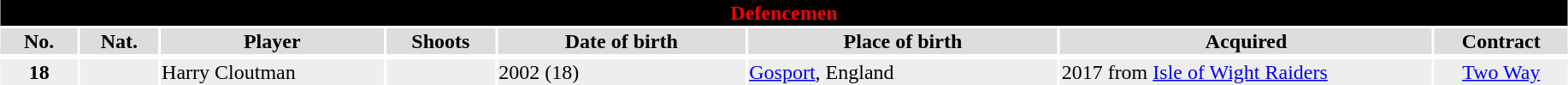<table class="toccolours" style="width:97%; clear:both; margin:1.5em auto; text-align:center;">
<tr>
<th colspan="9" style="background:black; color:red;">Defencemen</th>
</tr>
<tr style="background:#ddd;">
<th width="5%">No.</th>
<th width="5%">Nat.</th>
<th>Player</th>
<th width="7%">Shoots</th>
<th width="16%">Date of birth</th>
<th width="20%">Place of birth</th>
<th width="24%">Acquired</th>
<td><strong>Contract</strong></td>
</tr>
<tr>
</tr>
<tr style="background:#eee;">
<td><strong>18</strong></td>
<td></td>
<td align="left">Harry Cloutman</td>
<td></td>
<td align="left">2002 (18)</td>
<td align="left"><a href='#'>Gosport</a>, England</td>
<td align="left">2017 from <a href='#'>Isle of Wight Raiders</a></td>
<td><a href='#'>Two Way</a></td>
</tr>
</table>
